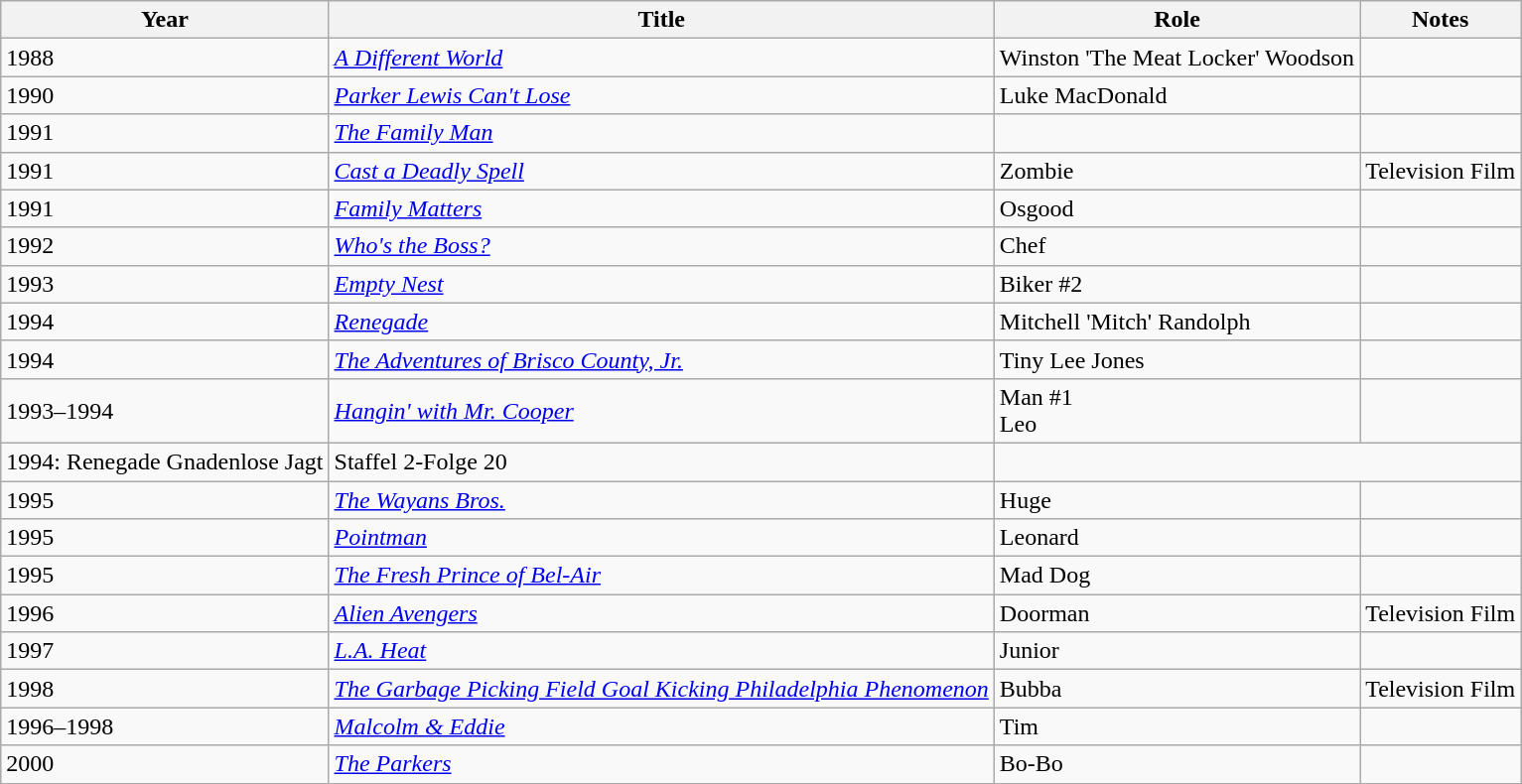<table class="wikitable">
<tr>
<th>Year</th>
<th>Title</th>
<th>Role</th>
<th>Notes</th>
</tr>
<tr>
<td>1988</td>
<td><em><a href='#'>A Different World</a></em></td>
<td>Winston 'The Meat Locker' Woodson</td>
<td></td>
</tr>
<tr>
<td>1990</td>
<td><em><a href='#'>Parker Lewis Can't Lose</a></em></td>
<td>Luke MacDonald</td>
<td></td>
</tr>
<tr>
<td>1991</td>
<td><em><a href='#'>The Family Man</a></em></td>
<td></td>
<td></td>
</tr>
<tr>
<td>1991</td>
<td><em><a href='#'>Cast a Deadly Spell</a></em></td>
<td>Zombie</td>
<td>Television Film</td>
</tr>
<tr>
<td>1991</td>
<td><em><a href='#'>Family Matters</a></em></td>
<td>Osgood</td>
<td></td>
</tr>
<tr>
<td>1992</td>
<td><em><a href='#'>Who's the Boss?</a></em></td>
<td>Chef</td>
<td></td>
</tr>
<tr>
<td>1993</td>
<td><em><a href='#'>Empty Nest</a></em></td>
<td>Biker #2</td>
<td></td>
</tr>
<tr>
<td>1994</td>
<td><em><a href='#'>Renegade</a></em></td>
<td>Mitchell 'Mitch' Randolph</td>
<td></td>
</tr>
<tr>
<td>1994</td>
<td><em><a href='#'>The Adventures of Brisco County, Jr.</a></em></td>
<td>Tiny Lee Jones</td>
<td></td>
</tr>
<tr>
<td>1993–1994</td>
<td><em><a href='#'>Hangin' with Mr. Cooper</a></em></td>
<td>Man #1<br>Leo</td>
<td></td>
</tr>
<tr>
<td>1994: Renegade Gnadenlose Jagt</td>
<td>Staffel 2-Folge 20</td>
</tr>
<tr>
<td>1995</td>
<td><em><a href='#'>The Wayans Bros.</a></em></td>
<td>Huge</td>
<td></td>
</tr>
<tr>
<td>1995</td>
<td><em><a href='#'>Pointman</a></em></td>
<td>Leonard</td>
<td></td>
</tr>
<tr>
<td>1995</td>
<td><em><a href='#'>The Fresh Prince of Bel-Air</a></em></td>
<td>Mad Dog</td>
<td></td>
</tr>
<tr>
<td>1996</td>
<td><em><a href='#'>Alien Avengers</a></em></td>
<td>Doorman</td>
<td>Television Film</td>
</tr>
<tr>
<td>1997</td>
<td><em><a href='#'>L.A. Heat</a></em></td>
<td>Junior</td>
<td></td>
</tr>
<tr>
<td>1998</td>
<td><em><a href='#'>The Garbage Picking Field Goal Kicking Philadelphia Phenomenon</a></em></td>
<td>Bubba</td>
<td>Television Film</td>
</tr>
<tr>
<td>1996–1998</td>
<td><em><a href='#'>Malcolm & Eddie</a></em></td>
<td>Tim</td>
<td></td>
</tr>
<tr>
<td>2000</td>
<td><em><a href='#'>The Parkers</a></em></td>
<td>Bo-Bo</td>
<td></td>
</tr>
</table>
